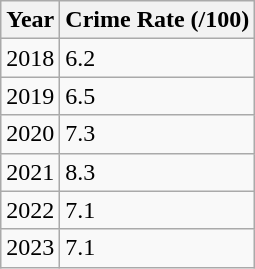<table class="wikitable">
<tr>
<th>Year</th>
<th>Crime Rate (/100)</th>
</tr>
<tr>
<td>2018</td>
<td>6.2</td>
</tr>
<tr>
<td>2019</td>
<td>6.5</td>
</tr>
<tr>
<td>2020</td>
<td>7.3</td>
</tr>
<tr>
<td>2021</td>
<td>8.3</td>
</tr>
<tr>
<td>2022</td>
<td>7.1</td>
</tr>
<tr>
<td>2023</td>
<td>7.1</td>
</tr>
</table>
